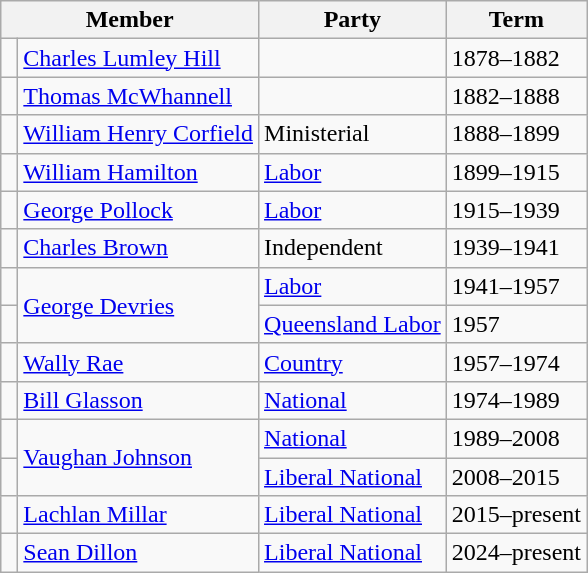<table class="wikitable">
<tr>
<th colspan="2">Member</th>
<th>Party</th>
<th>Term</th>
</tr>
<tr>
<td> </td>
<td><a href='#'>Charles Lumley Hill</a></td>
<td></td>
<td>1878–1882</td>
</tr>
<tr>
<td> </td>
<td><a href='#'>Thomas McWhannell</a></td>
<td></td>
<td>1882–1888</td>
</tr>
<tr>
<td> </td>
<td><a href='#'>William Henry Corfield</a></td>
<td>Ministerial</td>
<td>1888–1899</td>
</tr>
<tr>
<td> </td>
<td><a href='#'>William Hamilton</a></td>
<td><a href='#'>Labor</a></td>
<td>1899–1915</td>
</tr>
<tr>
<td> </td>
<td><a href='#'>George Pollock</a></td>
<td><a href='#'>Labor</a></td>
<td>1915–1939</td>
</tr>
<tr>
<td> </td>
<td><a href='#'>Charles Brown</a></td>
<td>Independent</td>
<td>1939–1941</td>
</tr>
<tr>
<td> </td>
<td rowspan="2"><a href='#'>George Devries</a></td>
<td><a href='#'>Labor</a></td>
<td>1941–1957</td>
</tr>
<tr>
<td> </td>
<td><a href='#'>Queensland Labor</a></td>
<td>1957</td>
</tr>
<tr>
<td> </td>
<td><a href='#'>Wally Rae</a></td>
<td><a href='#'>Country</a></td>
<td>1957–1974</td>
</tr>
<tr>
<td> </td>
<td><a href='#'>Bill Glasson</a></td>
<td><a href='#'>National</a></td>
<td>1974–1989</td>
</tr>
<tr>
<td> </td>
<td rowspan="2"><a href='#'>Vaughan Johnson</a></td>
<td><a href='#'>National</a></td>
<td>1989–2008</td>
</tr>
<tr>
<td> </td>
<td><a href='#'>Liberal National</a></td>
<td>2008–2015</td>
</tr>
<tr>
<td> </td>
<td><a href='#'>Lachlan Millar</a></td>
<td><a href='#'>Liberal National</a></td>
<td>2015–present</td>
</tr>
<tr>
<td> </td>
<td><a href='#'>Sean Dillon</a></td>
<td><a href='#'>Liberal National</a></td>
<td>2024–present</td>
</tr>
</table>
